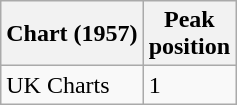<table class="wikitable sortable">
<tr>
<th>Chart (1957)</th>
<th>Peak<br>position</th>
</tr>
<tr>
<td>UK Charts</td>
<td>1</td>
</tr>
</table>
